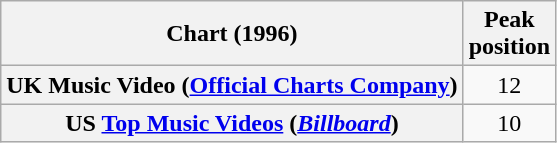<table class="wikitable sortable plainrowheaders">
<tr>
<th scope="col">Chart (1996)</th>
<th scope="col">Peak<br>position</th>
</tr>
<tr>
<th scope="row">UK Music Video (<a href='#'>Official Charts Company</a>)</th>
<td align="center">12</td>
</tr>
<tr>
<th scope="row">US <a href='#'>Top Music Videos</a> (<em><a href='#'>Billboard</a></em>)</th>
<td align="center">10</td>
</tr>
</table>
